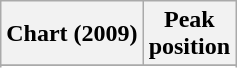<table class="wikitable plainrowheaders sortable" style="text-align:center;">
<tr>
<th scope="col">Chart (2009)</th>
<th scope="col">Peak<br>position</th>
</tr>
<tr>
</tr>
<tr>
</tr>
<tr>
</tr>
</table>
